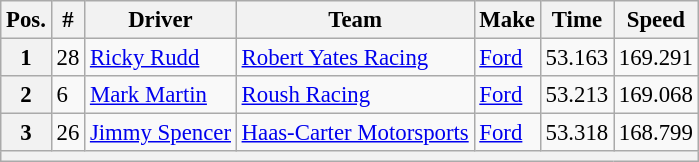<table class="wikitable" style="font-size:95%">
<tr>
<th>Pos.</th>
<th>#</th>
<th>Driver</th>
<th>Team</th>
<th>Make</th>
<th>Time</th>
<th>Speed</th>
</tr>
<tr>
<th>1</th>
<td>28</td>
<td><a href='#'>Ricky Rudd</a></td>
<td><a href='#'>Robert Yates Racing</a></td>
<td><a href='#'>Ford</a></td>
<td>53.163</td>
<td>169.291</td>
</tr>
<tr>
<th>2</th>
<td>6</td>
<td><a href='#'>Mark Martin</a></td>
<td><a href='#'>Roush Racing</a></td>
<td><a href='#'>Ford</a></td>
<td>53.213</td>
<td>169.068</td>
</tr>
<tr>
<th>3</th>
<td>26</td>
<td><a href='#'>Jimmy Spencer</a></td>
<td><a href='#'>Haas-Carter Motorsports</a></td>
<td><a href='#'>Ford</a></td>
<td>53.318</td>
<td>168.799</td>
</tr>
<tr>
<th colspan="7"></th>
</tr>
</table>
